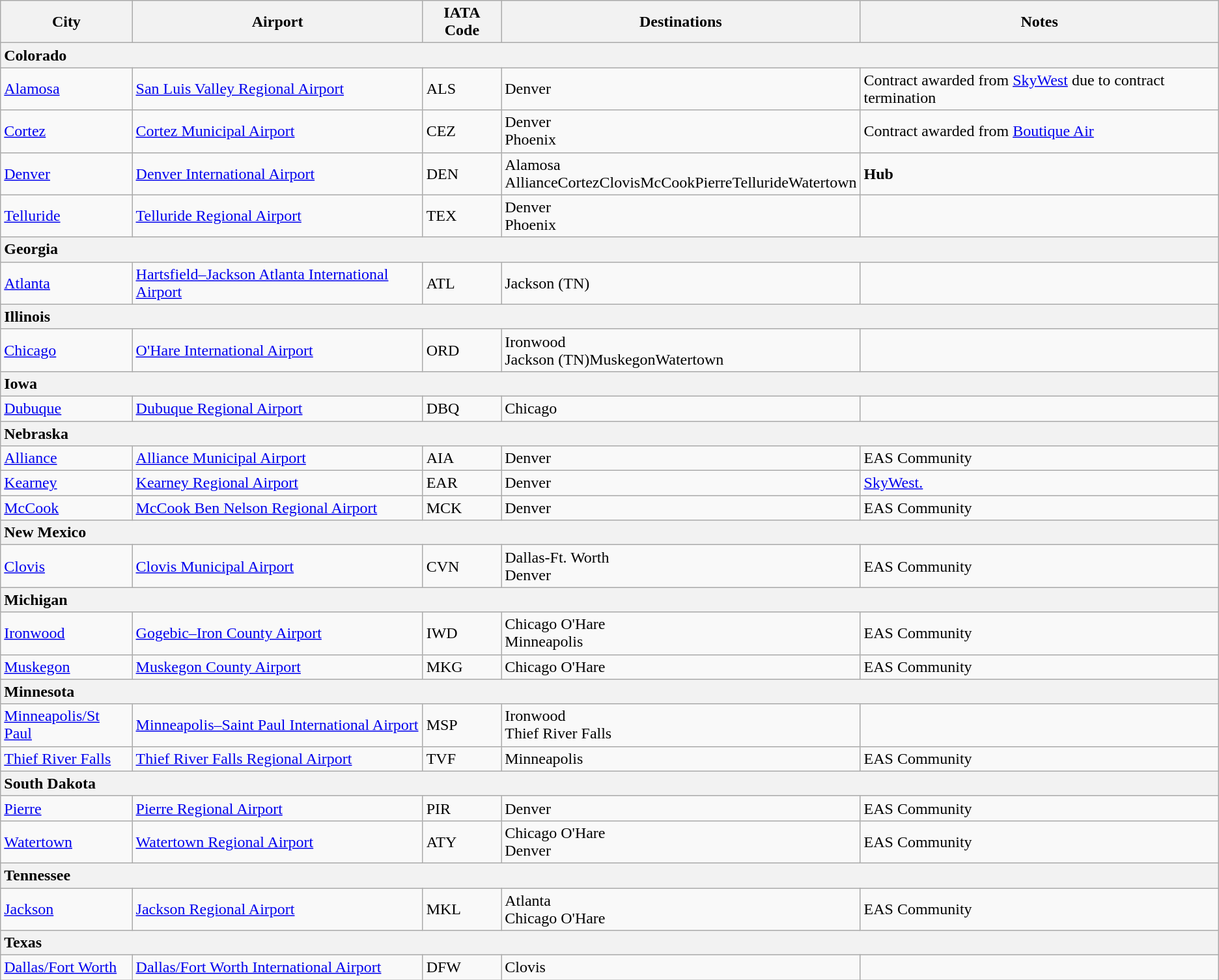<table class="wikitable">
<tr>
<th>City</th>
<th>Airport</th>
<th>IATA Code</th>
<th>Destinations</th>
<th>Notes</th>
</tr>
<tr>
<th colspan="5" style="text-align: left;">  Colorado</th>
</tr>
<tr>
<td><a href='#'>Alamosa</a></td>
<td><a href='#'>San Luis Valley Regional Airport</a></td>
<td>ALS</td>
<td>Denver</td>
<td>Contract awarded from <a href='#'>SkyWest</a> due to contract termination</td>
</tr>
<tr>
<td><a href='#'>Cortez</a></td>
<td><a href='#'>Cortez Municipal Airport</a></td>
<td>CEZ</td>
<td>Denver<br>Phoenix</td>
<td>Contract awarded from <a href='#'>Boutique Air</a></td>
</tr>
<tr>
<td><a href='#'>Denver</a></td>
<td><a href='#'>Denver International Airport</a></td>
<td>DEN</td>
<td>Alamosa<br>AllianceCortezClovisMcCookPierreTellurideWatertown</td>
<td><strong>Hub</strong></td>
</tr>
<tr>
<td><a href='#'>Telluride</a></td>
<td><a href='#'>Telluride Regional Airport</a></td>
<td>TEX</td>
<td>Denver<br>Phoenix</td>
<td></td>
</tr>
<tr>
<th colspan="5" style="text-align: left;">  Georgia</th>
</tr>
<tr>
<td><a href='#'>Atlanta</a></td>
<td><a href='#'>Hartsfield–Jackson Atlanta International Airport</a></td>
<td>ATL</td>
<td>Jackson (TN)</td>
<td></td>
</tr>
<tr>
<th colspan="5" style="text-align: left;">  Illinois</th>
</tr>
<tr>
<td><a href='#'>Chicago</a></td>
<td><a href='#'>O'Hare International Airport</a></td>
<td>ORD</td>
<td>Ironwood<br>Jackson (TN)MuskegonWatertown</td>
<td></td>
</tr>
<tr>
<th colspan="5" style="text-align: left;">  Iowa</th>
</tr>
<tr>
<td><a href='#'>Dubuque</a></td>
<td><a href='#'>Dubuque Regional Airport</a></td>
<td>DBQ</td>
<td>Chicago</td>
<td></td>
</tr>
<tr>
<th colspan="5" style="text-align: left;">  Nebraska</th>
</tr>
<tr>
<td><a href='#'>Alliance</a></td>
<td><a href='#'>Alliance Municipal Airport</a></td>
<td>AIA</td>
<td>Denver</td>
<td>EAS Community</td>
</tr>
<tr>
<td><a href='#'>Kearney</a></td>
<td><a href='#'>Kearney Regional Airport</a></td>
<td>EAR</td>
<td>Denver</td>
<td><a href='#'>SkyWest.</a></td>
</tr>
<tr>
<td><a href='#'>McCook</a></td>
<td><a href='#'>McCook Ben Nelson Regional Airport</a></td>
<td>MCK</td>
<td>Denver</td>
<td>EAS Community</td>
</tr>
<tr>
<th colspan="5" style="text-align: left;">  New Mexico</th>
</tr>
<tr>
<td><a href='#'>Clovis</a></td>
<td><a href='#'>Clovis Municipal Airport</a></td>
<td>CVN</td>
<td>Dallas-Ft. Worth<br>Denver</td>
<td>EAS Community</td>
</tr>
<tr>
<th colspan="5" style="text-align: left;">  Michigan</th>
</tr>
<tr>
<td><a href='#'>Ironwood</a></td>
<td><a href='#'>Gogebic–Iron County Airport</a></td>
<td>IWD</td>
<td>Chicago O'Hare<br>Minneapolis</td>
<td>EAS Community</td>
</tr>
<tr>
<td><a href='#'>Muskegon</a></td>
<td><a href='#'>Muskegon County Airport</a></td>
<td>MKG</td>
<td>Chicago O'Hare</td>
<td>EAS Community</td>
</tr>
<tr>
<th colspan="5" style="text-align: left;">  Minnesota</th>
</tr>
<tr>
<td><a href='#'>Minneapolis/St Paul</a></td>
<td><a href='#'>Minneapolis–Saint Paul International Airport</a></td>
<td>MSP</td>
<td>Ironwood<br>Thief River Falls</td>
<td></td>
</tr>
<tr>
<td><a href='#'>Thief River Falls</a></td>
<td><a href='#'>Thief River Falls Regional Airport</a></td>
<td>TVF</td>
<td>Minneapolis</td>
<td>EAS Community</td>
</tr>
<tr>
<th colspan="5" style="text-align: left;">  South Dakota</th>
</tr>
<tr>
<td><a href='#'>Pierre</a></td>
<td><a href='#'>Pierre Regional Airport</a></td>
<td>PIR</td>
<td>Denver</td>
<td>EAS Community</td>
</tr>
<tr>
<td><a href='#'>Watertown</a></td>
<td><a href='#'>Watertown Regional Airport</a></td>
<td>ATY</td>
<td>Chicago O'Hare<br>Denver</td>
<td>EAS Community</td>
</tr>
<tr>
<th colspan="5" style="text-align: left;">  Tennessee</th>
</tr>
<tr>
<td><a href='#'>Jackson</a></td>
<td><a href='#'>Jackson Regional Airport</a></td>
<td>MKL</td>
<td>Atlanta<br>Chicago O'Hare</td>
<td>EAS Community</td>
</tr>
<tr>
<th colspan="5" style="text-align: left;">  Texas</th>
</tr>
<tr>
<td><a href='#'>Dallas/Fort Worth</a></td>
<td><a href='#'>Dallas/Fort Worth International Airport</a></td>
<td>DFW</td>
<td>Clovis</td>
<td></td>
</tr>
</table>
